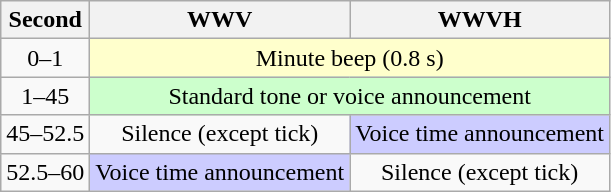<table class="wikitable" style="text-align:center;">
<tr>
<th>Second</th>
<th>WWV</th>
<th>WWVH</th>
</tr>
<tr>
<td>0–1</td>
<td colspan=2 style="background:#ffc">Minute beep (0.8 s)</td>
</tr>
<tr>
<td>1–45</td>
<td colspan=2 style="background:#cfc">Standard tone or voice announcement</td>
</tr>
<tr>
<td>45–52.5</td>
<td>Silence (except tick)</td>
<td style="background:#ccf">Voice time announcement</td>
</tr>
<tr>
<td>52.5–60</td>
<td style="background:#ccf">Voice time announcement</td>
<td>Silence (except tick)</td>
</tr>
</table>
